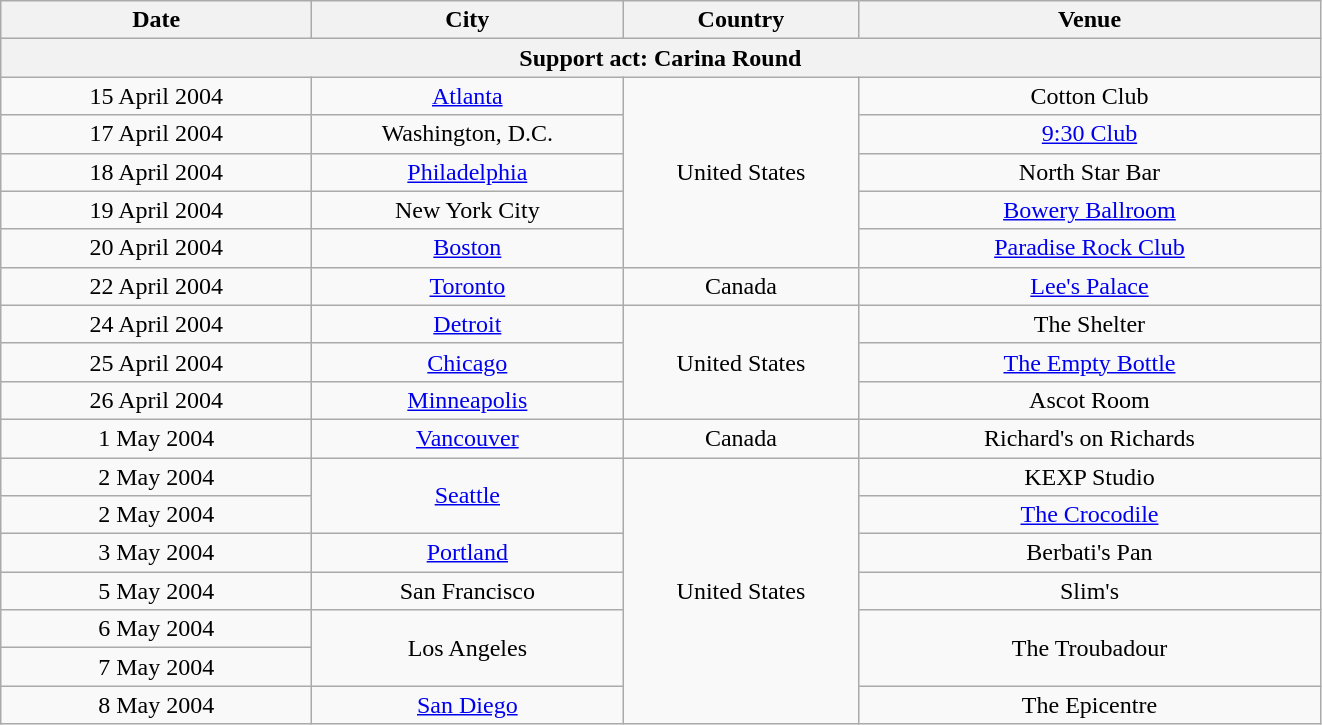<table class="wikitable" style="text-align:center;">
<tr>
<th width="200">Date</th>
<th width="200">City</th>
<th width="150">Country</th>
<th width="300">Venue</th>
</tr>
<tr>
<th colspan="4">Support act: Carina Round</th>
</tr>
<tr>
<td>15 April 2004</td>
<td><a href='#'>Atlanta</a></td>
<td rowspan="5">United States</td>
<td>Cotton Club</td>
</tr>
<tr>
<td>17 April 2004</td>
<td>Washington, D.C.</td>
<td><a href='#'>9:30 Club</a></td>
</tr>
<tr>
<td>18 April 2004</td>
<td><a href='#'>Philadelphia</a></td>
<td>North Star Bar</td>
</tr>
<tr>
<td>19 April 2004</td>
<td>New York City</td>
<td><a href='#'>Bowery Ballroom</a></td>
</tr>
<tr>
<td>20 April 2004</td>
<td><a href='#'>Boston</a></td>
<td><a href='#'>Paradise Rock Club</a></td>
</tr>
<tr>
<td>22 April 2004</td>
<td><a href='#'>Toronto</a></td>
<td>Canada</td>
<td><a href='#'>Lee's Palace</a></td>
</tr>
<tr>
<td>24 April 2004</td>
<td><a href='#'>Detroit</a></td>
<td rowspan="3">United States</td>
<td>The Shelter</td>
</tr>
<tr>
<td>25 April 2004</td>
<td><a href='#'>Chicago</a></td>
<td><a href='#'>The Empty Bottle</a></td>
</tr>
<tr>
<td>26 April 2004</td>
<td><a href='#'>Minneapolis</a></td>
<td>Ascot Room</td>
</tr>
<tr>
<td>1 May 2004</td>
<td><a href='#'>Vancouver</a></td>
<td>Canada</td>
<td>Richard's on Richards</td>
</tr>
<tr>
<td>2 May 2004</td>
<td rowspan="2"><a href='#'>Seattle</a></td>
<td rowspan="7">United States</td>
<td>KEXP Studio</td>
</tr>
<tr>
<td>2 May 2004</td>
<td><a href='#'>The Crocodile</a></td>
</tr>
<tr>
<td>3 May 2004</td>
<td><a href='#'>Portland</a></td>
<td>Berbati's Pan</td>
</tr>
<tr>
<td>5 May 2004</td>
<td>San Francisco</td>
<td>Slim's</td>
</tr>
<tr>
<td>6 May 2004</td>
<td rowspan="2">Los Angeles</td>
<td rowspan="2">The Troubadour</td>
</tr>
<tr>
<td>7 May 2004</td>
</tr>
<tr>
<td>8 May 2004</td>
<td><a href='#'>San Diego</a></td>
<td>The Epicentre</td>
</tr>
</table>
